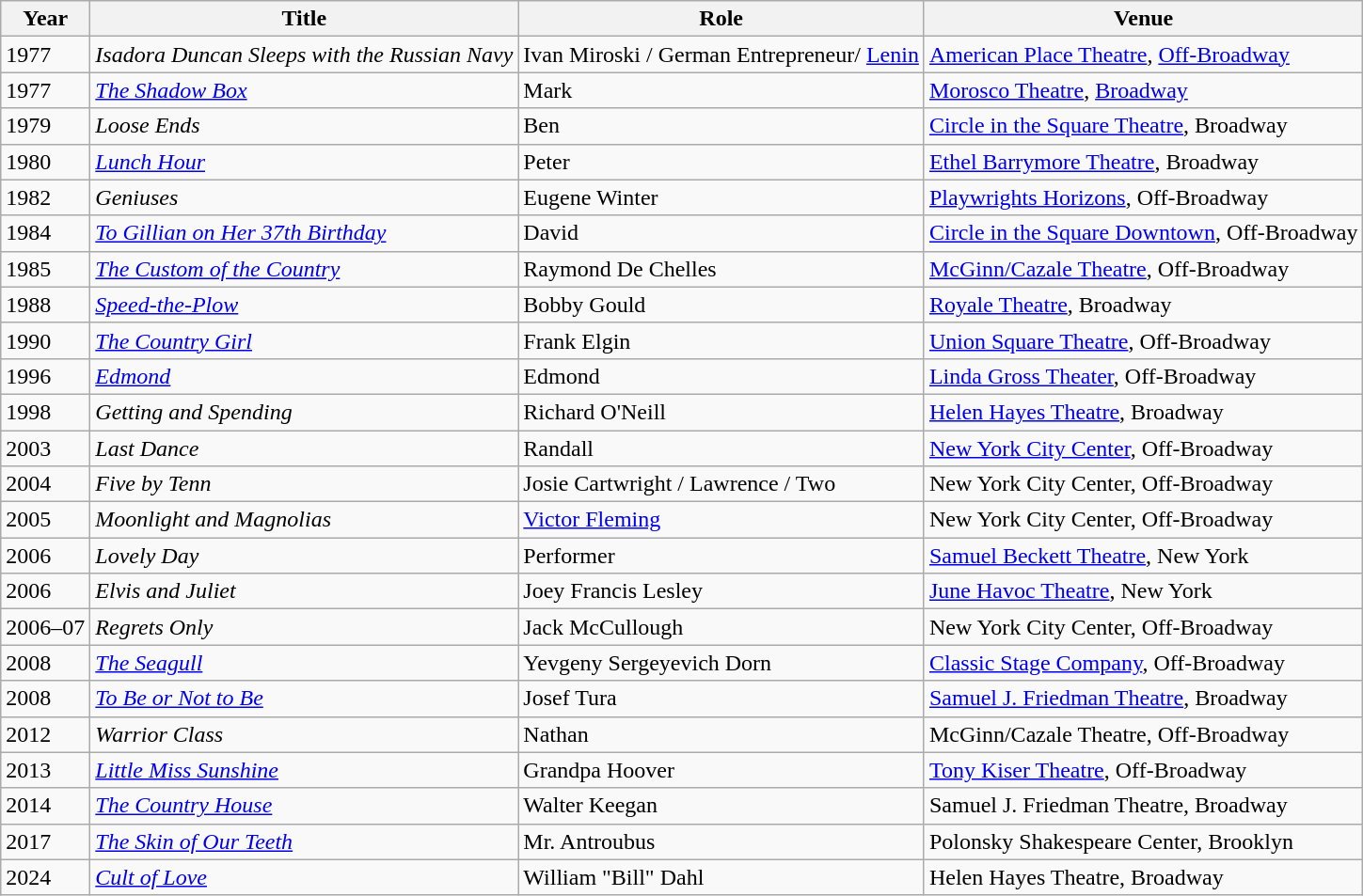<table class="wikitable sortable">
<tr>
<th>Year</th>
<th>Title</th>
<th>Role</th>
<th>Venue</th>
</tr>
<tr>
<td>1977</td>
<td><em>Isadora Duncan Sleeps with the Russian Navy</em></td>
<td>Ivan Miroski / German Entrepreneur/ <a href='#'>Lenin</a></td>
<td><a href='#'>American Place Theatre</a>, <a href='#'>Off-Broadway</a></td>
</tr>
<tr>
<td>1977</td>
<td><em><a href='#'>The Shadow Box</a></em></td>
<td>Mark</td>
<td><a href='#'>Morosco Theatre</a>, <a href='#'>Broadway</a></td>
</tr>
<tr>
<td>1979</td>
<td><em>Loose Ends</em></td>
<td>Ben</td>
<td><a href='#'>Circle in the Square Theatre</a>, Broadway</td>
</tr>
<tr>
<td>1980</td>
<td><em><a href='#'>Lunch Hour</a></em></td>
<td>Peter</td>
<td><a href='#'>Ethel Barrymore Theatre</a>, Broadway</td>
</tr>
<tr>
<td>1982</td>
<td><em>Geniuses</em></td>
<td>Eugene Winter</td>
<td><a href='#'>Playwrights Horizons</a>, Off-Broadway</td>
</tr>
<tr>
<td>1984</td>
<td><em><a href='#'>To Gillian on Her 37th Birthday</a></em></td>
<td>David</td>
<td><a href='#'>Circle in the Square Downtown</a>, Off-Broadway</td>
</tr>
<tr>
<td>1985</td>
<td><em><a href='#'>The Custom of the Country</a></em></td>
<td>Raymond De Chelles</td>
<td><a href='#'>McGinn/Cazale Theatre</a>, Off-Broadway</td>
</tr>
<tr>
<td>1988</td>
<td><em><a href='#'>Speed-the-Plow</a></em></td>
<td>Bobby Gould</td>
<td><a href='#'>Royale Theatre</a>, Broadway</td>
</tr>
<tr>
<td>1990</td>
<td><em><a href='#'>The Country Girl</a></em></td>
<td>Frank Elgin</td>
<td><a href='#'>Union Square Theatre</a>, Off-Broadway</td>
</tr>
<tr>
<td>1996</td>
<td><em><a href='#'>Edmond</a></em></td>
<td>Edmond</td>
<td><a href='#'>Linda Gross Theater</a>, Off-Broadway</td>
</tr>
<tr>
<td>1998</td>
<td><em>Getting and Spending</em></td>
<td>Richard O'Neill</td>
<td><a href='#'>Helen Hayes Theatre</a>, Broadway</td>
</tr>
<tr>
<td>2003</td>
<td><em>Last Dance</em></td>
<td>Randall</td>
<td><a href='#'>New York City Center</a>, Off-Broadway</td>
</tr>
<tr>
<td>2004</td>
<td><em>Five by Tenn</em></td>
<td>Josie Cartwright / Lawrence / Two</td>
<td>New York City Center, Off-Broadway</td>
</tr>
<tr>
<td>2005</td>
<td><em>Moonlight and Magnolias</em></td>
<td><a href='#'>Victor Fleming</a></td>
<td>New York City Center, Off-Broadway</td>
</tr>
<tr>
<td>2006</td>
<td><em>Lovely Day</em></td>
<td>Performer</td>
<td><a href='#'>Samuel Beckett Theatre</a>, New York</td>
</tr>
<tr>
<td>2006</td>
<td><em>Elvis and Juliet</em></td>
<td>Joey Francis Lesley</td>
<td><a href='#'>June Havoc Theatre</a>, New York</td>
</tr>
<tr>
<td>2006–07</td>
<td><em>Regrets Only</em></td>
<td>Jack McCullough</td>
<td>New York City Center, Off-Broadway</td>
</tr>
<tr>
<td>2008</td>
<td><em><a href='#'>The Seagull</a></em></td>
<td>Yevgeny Sergeyevich Dorn</td>
<td><a href='#'>Classic Stage Company</a>, Off-Broadway</td>
</tr>
<tr>
<td>2008</td>
<td><em><a href='#'>To Be or Not to Be</a></em></td>
<td>Josef Tura</td>
<td><a href='#'>Samuel J. Friedman Theatre</a>, Broadway</td>
</tr>
<tr>
<td>2012</td>
<td><em>Warrior Class</em></td>
<td>Nathan</td>
<td>McGinn/Cazale Theatre, Off-Broadway</td>
</tr>
<tr>
<td>2013</td>
<td><em><a href='#'>Little Miss Sunshine</a></em></td>
<td>Grandpa Hoover</td>
<td><a href='#'>Tony Kiser Theatre</a>, Off-Broadway</td>
</tr>
<tr>
<td>2014</td>
<td><em><a href='#'>The Country House</a></em></td>
<td>Walter Keegan</td>
<td>Samuel J. Friedman Theatre, Broadway</td>
</tr>
<tr>
<td>2017</td>
<td><em><a href='#'>The Skin of Our Teeth</a></em></td>
<td>Mr. Antroubus</td>
<td>Polonsky Shakespeare Center, Brooklyn</td>
</tr>
<tr>
<td>2024</td>
<td><em><a href='#'>Cult of Love</a></em></td>
<td>William "Bill" Dahl</td>
<td>Helen Hayes Theatre, Broadway</td>
</tr>
</table>
